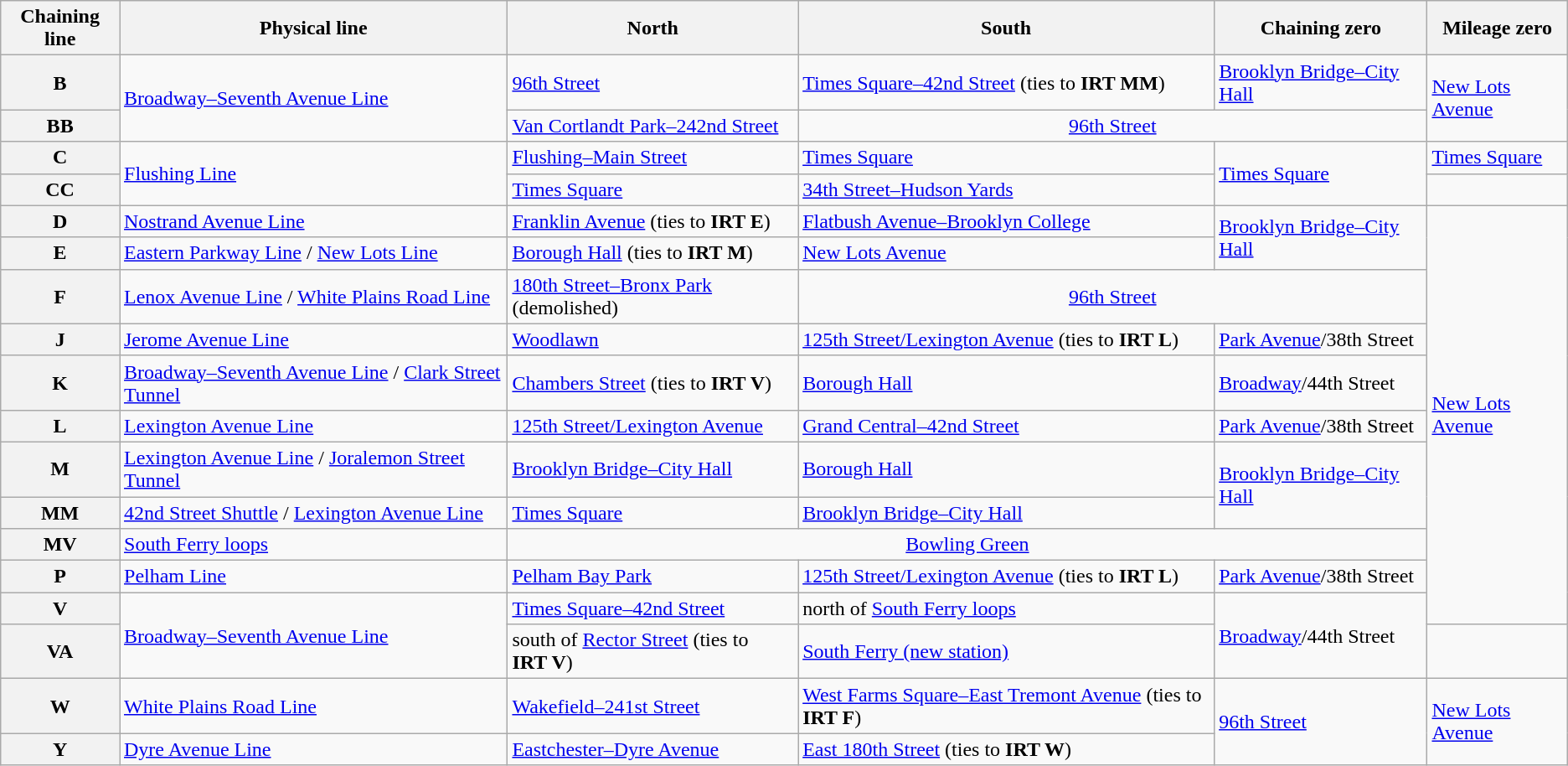<table class="wikitable">
<tr>
<th>Chaining line</th>
<th>Physical line</th>
<th>North</th>
<th>South</th>
<th>Chaining zero</th>
<th>Mileage zero</th>
</tr>
<tr>
<th>B</th>
<td rowspan=2><a href='#'>Broadway–Seventh Avenue Line</a></td>
<td><a href='#'>96th Street</a></td>
<td><a href='#'>Times Square–42nd Street</a> (ties to <strong>IRT MM</strong>)</td>
<td><a href='#'>Brooklyn Bridge–City Hall</a></td>
<td rowspan=2><a href='#'>New Lots Avenue</a></td>
</tr>
<tr>
<th>BB</th>
<td><a href='#'>Van Cortlandt Park–242nd Street</a></td>
<td colspan=2 style="text-align: center;"><a href='#'>96th Street</a></td>
</tr>
<tr>
<th>C</th>
<td rowspan=2><a href='#'>Flushing Line</a></td>
<td><a href='#'>Flushing–Main Street</a></td>
<td><a href='#'>Times Square</a></td>
<td rowspan=2><a href='#'>Times Square</a></td>
<td><a href='#'>Times Square</a></td>
</tr>
<tr>
<th>CC</th>
<td><a href='#'>Times Square</a></td>
<td><a href='#'>34th Street–Hudson Yards</a></td>
<td></td>
</tr>
<tr>
<th>D</th>
<td><a href='#'>Nostrand Avenue Line</a></td>
<td><a href='#'>Franklin Avenue</a> (ties to <strong>IRT E</strong>)</td>
<td><a href='#'>Flatbush Avenue–Brooklyn College</a></td>
<td rowspan=2><a href='#'>Brooklyn Bridge–City Hall</a></td>
<td rowspan=11><a href='#'>New Lots Avenue</a></td>
</tr>
<tr>
<th>E</th>
<td><a href='#'>Eastern Parkway Line</a> / <a href='#'>New Lots Line</a></td>
<td><a href='#'>Borough Hall</a> (ties to <strong>IRT M</strong>)</td>
<td><a href='#'>New Lots Avenue</a></td>
</tr>
<tr>
<th>F</th>
<td><a href='#'>Lenox Avenue Line</a> / <a href='#'>White Plains Road Line</a></td>
<td><a href='#'>180th Street–Bronx Park</a> (demolished)</td>
<td colspan=2 style="text-align: center;"><a href='#'>96th Street</a></td>
</tr>
<tr>
<th>J</th>
<td><a href='#'>Jerome Avenue Line</a></td>
<td><a href='#'>Woodlawn</a></td>
<td><a href='#'>125th Street/Lexington Avenue</a> (ties to <strong>IRT L</strong>)</td>
<td><a href='#'>Park Avenue</a>/38th Street</td>
</tr>
<tr>
<th>K</th>
<td><a href='#'>Broadway–Seventh Avenue Line</a> / <a href='#'>Clark Street Tunnel</a></td>
<td><a href='#'>Chambers Street</a> (ties to <strong>IRT V</strong>)</td>
<td><a href='#'>Borough Hall</a></td>
<td><a href='#'>Broadway</a>/44th Street</td>
</tr>
<tr>
<th>L</th>
<td><a href='#'>Lexington Avenue Line</a></td>
<td><a href='#'>125th Street/Lexington Avenue</a></td>
<td><a href='#'>Grand Central–42nd Street</a></td>
<td><a href='#'>Park Avenue</a>/38th Street</td>
</tr>
<tr>
<th>M</th>
<td><a href='#'>Lexington Avenue Line</a> / <a href='#'>Joralemon Street Tunnel</a></td>
<td><a href='#'>Brooklyn Bridge–City Hall</a></td>
<td><a href='#'>Borough Hall</a></td>
<td rowspan=2><a href='#'>Brooklyn Bridge–City Hall</a></td>
</tr>
<tr>
<th>MM</th>
<td><a href='#'>42nd Street Shuttle</a> / <a href='#'>Lexington Avenue Line</a></td>
<td><a href='#'>Times Square</a></td>
<td><a href='#'>Brooklyn Bridge–City Hall</a></td>
</tr>
<tr>
<th>MV</th>
<td><a href='#'>South Ferry loops</a></td>
<td colspan=3 style="text-align: center;"><a href='#'>Bowling Green</a></td>
</tr>
<tr>
<th>P</th>
<td><a href='#'>Pelham Line</a></td>
<td><a href='#'>Pelham Bay Park</a></td>
<td><a href='#'>125th Street/Lexington Avenue</a> (ties to <strong>IRT L</strong>)</td>
<td><a href='#'>Park Avenue</a>/38th Street</td>
</tr>
<tr>
<th>V</th>
<td rowspan=2><a href='#'>Broadway–Seventh Avenue Line</a></td>
<td><a href='#'>Times Square–42nd Street</a></td>
<td>north of <a href='#'>South Ferry loops</a></td>
<td rowspan=2><a href='#'>Broadway</a>/44th Street</td>
</tr>
<tr>
<th>VA</th>
<td>south of <a href='#'>Rector Street</a> (ties to <strong>IRT V</strong>)</td>
<td><a href='#'>South Ferry (new station)</a></td>
<td></td>
</tr>
<tr>
<th>W</th>
<td><a href='#'>White Plains Road Line</a></td>
<td><a href='#'>Wakefield–241st Street</a></td>
<td><a href='#'>West Farms Square–East Tremont Avenue</a> (ties to <strong>IRT F</strong>)</td>
<td rowspan=2><a href='#'>96th Street</a></td>
<td rowspan=2><a href='#'>New Lots Avenue</a></td>
</tr>
<tr>
<th>Y</th>
<td><a href='#'>Dyre Avenue Line</a></td>
<td><a href='#'>Eastchester–Dyre Avenue</a></td>
<td><a href='#'>East 180th Street</a> (ties to <strong>IRT W</strong>)</td>
</tr>
</table>
